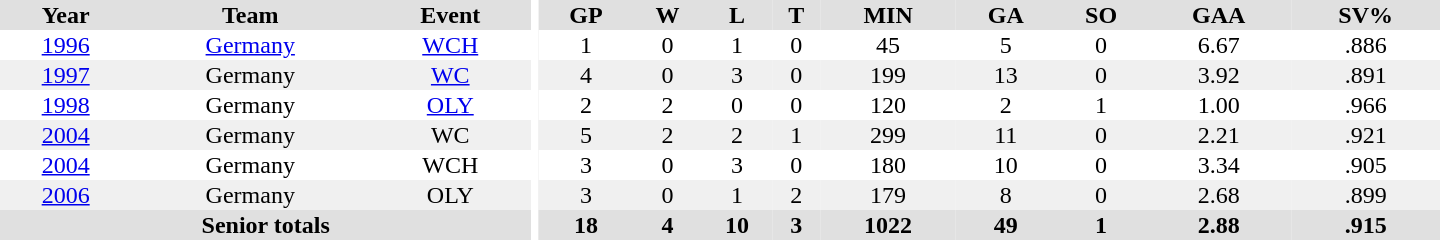<table border="0" cellpadding="1" cellspacing="0" ID="Table3" style="text-align:center; width:60em">
<tr ALIGN="center" bgcolor="#e0e0e0">
<th>Year</th>
<th>Team</th>
<th>Event</th>
<th rowspan="99" bgcolor="#ffffff"></th>
<th>GP</th>
<th>W</th>
<th>L</th>
<th>T</th>
<th>MIN</th>
<th>GA</th>
<th>SO</th>
<th>GAA</th>
<th>SV%</th>
</tr>
<tr>
<td><a href='#'>1996</a></td>
<td><a href='#'>Germany</a></td>
<td><a href='#'>WCH</a></td>
<td>1</td>
<td>0</td>
<td>1</td>
<td>0</td>
<td>45</td>
<td>5</td>
<td>0</td>
<td>6.67</td>
<td>.886</td>
</tr>
<tr bgcolor="#f0f0f0">
<td><a href='#'>1997</a></td>
<td>Germany</td>
<td><a href='#'>WC</a></td>
<td>4</td>
<td>0</td>
<td>3</td>
<td>0</td>
<td>199</td>
<td>13</td>
<td>0</td>
<td>3.92</td>
<td>.891</td>
</tr>
<tr>
<td><a href='#'>1998</a></td>
<td>Germany</td>
<td><a href='#'>OLY</a></td>
<td>2</td>
<td>2</td>
<td>0</td>
<td>0</td>
<td>120</td>
<td>2</td>
<td>1</td>
<td>1.00</td>
<td>.966</td>
</tr>
<tr bgcolor="#f0f0f0">
<td><a href='#'>2004</a></td>
<td>Germany</td>
<td>WC</td>
<td>5</td>
<td>2</td>
<td>2</td>
<td>1</td>
<td>299</td>
<td>11</td>
<td>0</td>
<td>2.21</td>
<td>.921</td>
</tr>
<tr>
<td><a href='#'>2004</a></td>
<td>Germany</td>
<td>WCH</td>
<td>3</td>
<td>0</td>
<td>3</td>
<td>0</td>
<td>180</td>
<td>10</td>
<td>0</td>
<td>3.34</td>
<td>.905</td>
</tr>
<tr bgcolor="#f0f0f0">
<td><a href='#'>2006</a></td>
<td>Germany</td>
<td>OLY</td>
<td>3</td>
<td>0</td>
<td>1</td>
<td>2</td>
<td>179</td>
<td>8</td>
<td>0</td>
<td>2.68</td>
<td>.899</td>
</tr>
<tr bgcolor="#e0e0e0">
<th colspan="3">Senior totals</th>
<th>18</th>
<th>4</th>
<th>10</th>
<th>3</th>
<th>1022</th>
<th>49</th>
<th>1</th>
<th>2.88</th>
<th>.915</th>
</tr>
</table>
